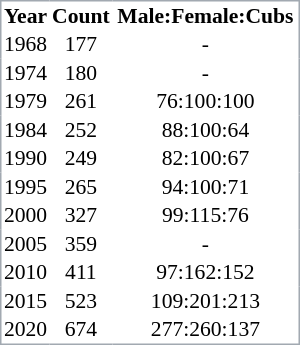<table class="floatright" style="width:200px; font-size:90%; border-collapse:collapse; text-align:center; border: 1px solid #a2a9b1;">
<tr>
<td><strong>Year</strong></td>
<td><strong>Count</strong></td>
<td><strong>Male:Female:Cubs</strong></td>
</tr>
<tr>
<td>1968</td>
<td>177</td>
<td>-</td>
</tr>
<tr>
<td>1974</td>
<td>180</td>
<td>-</td>
</tr>
<tr>
<td>1979</td>
<td>261</td>
<td>76:100:100</td>
</tr>
<tr>
<td>1984</td>
<td>252</td>
<td>88:100:64</td>
</tr>
<tr>
<td>1990</td>
<td>249</td>
<td>82:100:67</td>
</tr>
<tr>
<td>1995</td>
<td>265</td>
<td>94:100:71</td>
</tr>
<tr>
<td>2000</td>
<td>327</td>
<td>99:115:76</td>
</tr>
<tr>
<td>2005</td>
<td>359</td>
<td>-</td>
</tr>
<tr>
<td>2010</td>
<td>411</td>
<td>97:162:152</td>
</tr>
<tr>
<td>2015</td>
<td>523</td>
<td>109:201:213</td>
</tr>
<tr>
<td>2020</td>
<td>674</td>
<td>277:260:137</td>
</tr>
</table>
